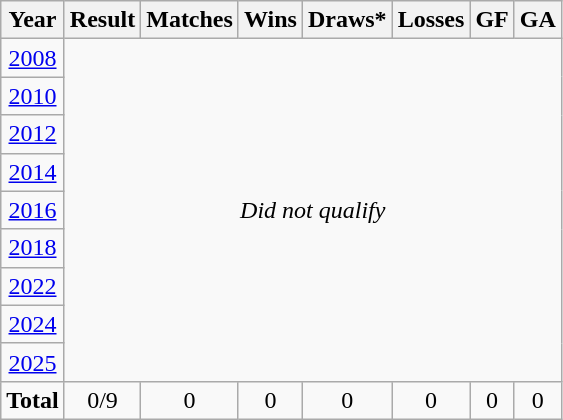<table class="wikitable" style="text-align: center;">
<tr>
<th>Year</th>
<th>Result</th>
<th>Matches</th>
<th>Wins</th>
<th>Draws*</th>
<th>Losses</th>
<th>GF</th>
<th>GA</th>
</tr>
<tr>
<td> <a href='#'>2008</a></td>
<td colspan=7 rowspan=9><em>Did not qualify</em></td>
</tr>
<tr>
<td> <a href='#'>2010</a></td>
</tr>
<tr>
<td> <a href='#'>2012</a></td>
</tr>
<tr>
<td> <a href='#'>2014</a></td>
</tr>
<tr>
<td> <a href='#'>2016</a></td>
</tr>
<tr>
<td> <a href='#'>2018</a></td>
</tr>
<tr>
<td> <a href='#'>2022</a></td>
</tr>
<tr>
<td> <a href='#'>2024</a></td>
</tr>
<tr>
<td> <a href='#'>2025</a></td>
</tr>
<tr>
<td><strong>Total</strong></td>
<td>0/9</td>
<td>0</td>
<td>0</td>
<td>0</td>
<td>0</td>
<td>0</td>
<td>0</td>
</tr>
</table>
